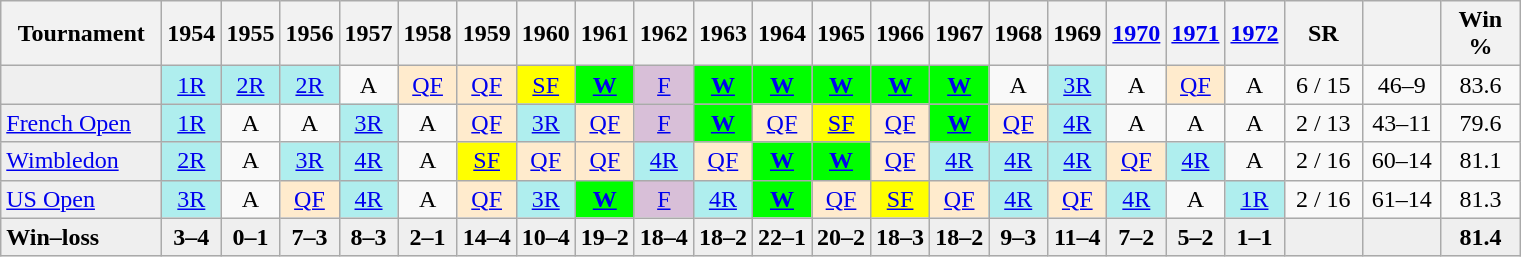<table class=wikitable style=text-align:center>
<tr>
<th style="width:100px;">Tournament</th>
<th>1954</th>
<th>1955</th>
<th>1956</th>
<th>1957</th>
<th>1958</th>
<th>1959</th>
<th>1960</th>
<th>1961</th>
<th>1962</th>
<th>1963</th>
<th>1964</th>
<th>1965</th>
<th>1966</th>
<th>1967</th>
<th>1968</th>
<th>1969</th>
<th><a href='#'>1970</a></th>
<th><a href='#'>1971</a></th>
<th><a href='#'>1972</a></th>
<th style="width:45px;">SR</th>
<th style="width:45px;"></th>
<th style="width:45px;">Win %</th>
</tr>
<tr>
<td align=left bgcolor=#efefef></td>
<td bgcolor=afeeee><a href='#'>1R</a></td>
<td bgcolor=afeeee><a href='#'>2R</a></td>
<td bgcolor=afeeee><a href='#'>2R</a></td>
<td>A</td>
<td bgcolor=ffebcd><a href='#'>QF</a></td>
<td bgcolor=ffebcd><a href='#'>QF</a></td>
<td bgcolor=yellow><a href='#'>SF</a></td>
<td bgcolor=lime><a href='#'><strong>W</strong></a></td>
<td bgcolor=thistle><a href='#'>F</a></td>
<td bgcolor=lime><a href='#'><strong>W</strong></a></td>
<td bgcolor=lime><a href='#'><strong>W</strong></a></td>
<td bgcolor=lime><a href='#'><strong>W</strong></a></td>
<td bgcolor=lime><a href='#'><strong>W</strong></a></td>
<td bgcolor=lime><a href='#'><strong>W</strong></a></td>
<td>A</td>
<td bgcolor=afeeee><a href='#'>3R</a></td>
<td>A</td>
<td bgcolor=ffebcd><a href='#'>QF</a></td>
<td>A</td>
<td>6 / 15</td>
<td>46–9</td>
<td>83.6</td>
</tr>
<tr>
<td align=left bgcolor=#efefef><a href='#'>French Open</a></td>
<td bgcolor=afeeee><a href='#'>1R</a></td>
<td>A</td>
<td>A</td>
<td bgcolor=afeeee><a href='#'>3R</a></td>
<td>A</td>
<td bgcolor=ffebcd><a href='#'>QF</a></td>
<td bgcolor=afeeee><a href='#'>3R</a></td>
<td bgcolor=ffebcd><a href='#'>QF</a></td>
<td bgcolor=thistle><a href='#'>F</a></td>
<td bgcolor=lime><a href='#'><strong>W</strong></a></td>
<td bgcolor=ffebcd><a href='#'>QF</a></td>
<td bgcolor=yellow><a href='#'>SF</a></td>
<td bgcolor=ffebcd><a href='#'>QF</a></td>
<td bgcolor=lime><a href='#'><strong>W</strong></a></td>
<td bgcolor=ffebcd><a href='#'>QF</a></td>
<td bgcolor=afeeee><a href='#'>4R</a></td>
<td>A</td>
<td>A</td>
<td>A</td>
<td>2 / 13</td>
<td>43–11</td>
<td>79.6</td>
</tr>
<tr>
<td align=left bgcolor=#efefef><a href='#'>Wimbledon</a></td>
<td bgcolor=afeeee><a href='#'>2R</a></td>
<td>A</td>
<td bgcolor=afeeee><a href='#'>3R</a></td>
<td bgcolor=afeeee><a href='#'>4R</a></td>
<td>A</td>
<td bgcolor=yellow><a href='#'>SF</a></td>
<td bgcolor=ffebcd><a href='#'>QF</a></td>
<td bgcolor=ffebcd><a href='#'>QF</a></td>
<td bgcolor=afeeee><a href='#'>4R</a></td>
<td bgcolor=ffebcd><a href='#'>QF</a></td>
<td bgcolor=lime><a href='#'><strong>W</strong></a></td>
<td bgcolor=lime><a href='#'><strong>W</strong></a></td>
<td bgcolor=ffebcd><a href='#'>QF</a></td>
<td bgcolor=afeeee><a href='#'>4R</a></td>
<td bgcolor=afeeee><a href='#'>4R</a></td>
<td bgcolor=afeeee><a href='#'>4R</a></td>
<td bgcolor=ffebcd><a href='#'>QF</a></td>
<td bgcolor=afeeee><a href='#'>4R</a></td>
<td>A</td>
<td>2 / 16</td>
<td>60–14</td>
<td>81.1</td>
</tr>
<tr>
<td align=left bgcolor=#efefef><a href='#'>US Open</a></td>
<td bgcolor=afeeee><a href='#'>3R</a></td>
<td>A</td>
<td bgcolor=ffebcd><a href='#'>QF</a></td>
<td bgcolor=afeeee><a href='#'>4R</a></td>
<td>A</td>
<td bgcolor=ffebcd><a href='#'>QF</a></td>
<td bgcolor=afeeee><a href='#'>3R</a></td>
<td bgcolor=lime><a href='#'><strong>W</strong></a></td>
<td bgcolor=thistle><a href='#'>F</a></td>
<td bgcolor=afeeee><a href='#'>4R</a></td>
<td bgcolor=lime><a href='#'><strong>W</strong></a></td>
<td bgcolor=ffebcd><a href='#'>QF</a></td>
<td bgcolor=yellow><a href='#'>SF</a></td>
<td bgcolor=ffebcd><a href='#'>QF</a></td>
<td bgcolor=afeeee><a href='#'>4R</a></td>
<td bgcolor=ffebcd><a href='#'>QF</a></td>
<td bgcolor=afeeee><a href='#'>4R</a></td>
<td>A</td>
<td bgcolor=afeeee><a href='#'>1R</a></td>
<td>2 / 16</td>
<td>61–14</td>
<td>81.3</td>
</tr>
<tr style="font-weight:bold; background:#efefef;">
<td style=text-align:left>Win–loss</td>
<td>3–4</td>
<td>0–1</td>
<td>7–3</td>
<td>8–3</td>
<td>2–1</td>
<td>14–4</td>
<td>10–4</td>
<td>19–2</td>
<td>18–4</td>
<td>18–2</td>
<td>22–1</td>
<td>20–2</td>
<td>18–3</td>
<td>18–2</td>
<td>9–3</td>
<td>11–4</td>
<td>7–2</td>
<td>5–2</td>
<td>1–1</td>
<td></td>
<td></td>
<td>81.4</td>
</tr>
</table>
